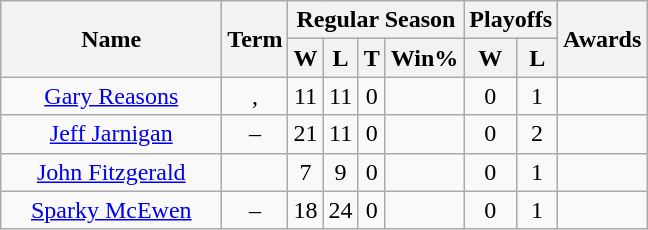<table class="wikitable">
<tr>
<th rowspan="2" style="width:140px;">Name</th>
<th rowspan="2">Term</th>
<th colspan="4">Regular Season</th>
<th colspan="2">Playoffs</th>
<th rowspan="2">Awards</th>
</tr>
<tr>
<th>W</th>
<th>L</th>
<th>T</th>
<th>Win%</th>
<th>W</th>
<th>L</th>
</tr>
<tr>
<td style="text-align:center;"><a href='#'>Gary Reasons</a></td>
<td style="text-align:center;">, </td>
<td style="text-align:center;">11</td>
<td style="text-align:center;">11</td>
<td style="text-align:center;">0</td>
<td style="text-align:center;"></td>
<td style="text-align:center;">0</td>
<td style="text-align:center;">1</td>
<td style="text-align:center;"></td>
</tr>
<tr>
<td style="text-align:center;"><a href='#'>Jeff Jarnigan</a></td>
<td style="text-align:center;">–</td>
<td style="text-align:center;">21</td>
<td style="text-align:center;">11</td>
<td style="text-align:center;">0</td>
<td style="text-align:center;"></td>
<td style="text-align:center;">0</td>
<td style="text-align:center;">2</td>
<td style="text-align:center;"></td>
</tr>
<tr>
<td style="text-align:center;"><a href='#'>John Fitzgerald</a></td>
<td style="text-align:center;"></td>
<td style="text-align:center;">7</td>
<td style="text-align:center;">9</td>
<td style="text-align:center;">0</td>
<td style="text-align:center;"></td>
<td style="text-align:center;">0</td>
<td style="text-align:center;">1</td>
<td style="text-align:center;"></td>
</tr>
<tr>
<td style="text-align:center;"><a href='#'>Sparky McEwen</a></td>
<td style="text-align:center;">–</td>
<td style="text-align:center;">18</td>
<td style="text-align:center;">24</td>
<td style="text-align:center;">0</td>
<td style="text-align:center;"></td>
<td style="text-align:center;">0</td>
<td style="text-align:center;">1</td>
<td style="text-align:center;"></td>
</tr>
</table>
